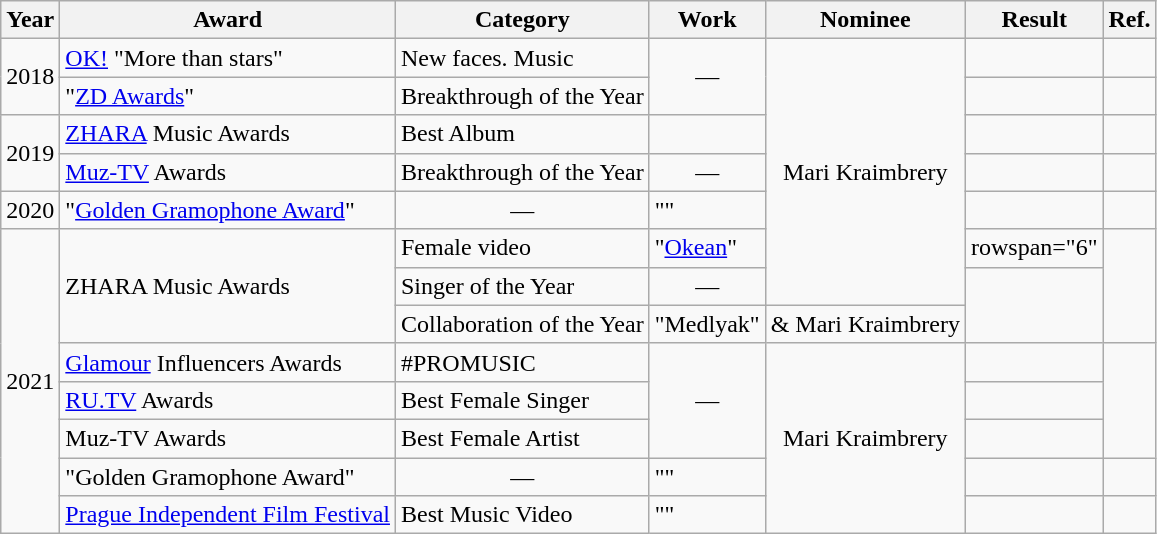<table class="wikitable">
<tr>
<th>Year</th>
<th>Award</th>
<th>Category</th>
<th>Work</th>
<th>Nominee</th>
<th>Result</th>
<th>Ref.</th>
</tr>
<tr>
<td rowspan="2">2018</td>
<td><a href='#'>OK!</a> "More than stars"</td>
<td>New faces. Music</td>
<td rowspan="2" align="center">—</td>
<td align="center" rowspan="7">Mari Kraimbrery</td>
<td></td>
<td></td>
</tr>
<tr>
<td>"<a href='#'>ZD Awards</a>"</td>
<td>Breakthrough of the Year</td>
<td></td>
<td></td>
</tr>
<tr>
<td rowspan="2">2019</td>
<td><a href='#'>ZHARA</a> Music Awards</td>
<td>Best Album</td>
<td><em></em></td>
<td></td>
<td></td>
</tr>
<tr>
<td><a href='#'>Muz-TV</a> Awards</td>
<td>Breakthrough of the Year</td>
<td align="center">—</td>
<td></td>
<td></td>
</tr>
<tr>
<td>2020</td>
<td>"<a href='#'>Golden Gramophone Award</a>"</td>
<td align="center">—</td>
<td>""</td>
<td></td>
<td></td>
</tr>
<tr>
<td rowspan="8">2021</td>
<td rowspan="3">ZHARA Music Awards</td>
<td>Female video</td>
<td>"<a href='#'>Okean</a>"</td>
<td>rowspan="6" </td>
<td rowspan="3"></td>
</tr>
<tr>
<td>Singer of the Year</td>
<td align="center">—</td>
</tr>
<tr>
<td>Collaboration of the Year</td>
<td>"Medlyak"</td>
<td align="center"> & Mari Kraimbrery</td>
</tr>
<tr>
<td><a href='#'>Glamour</a> Influencers Awards</td>
<td>#PROMUSIC</td>
<td rowspan="3" align="center">—</td>
<td align="center" rowspan="7">Mari Kraimbrery</td>
<td></td>
</tr>
<tr>
<td><a href='#'>RU.TV</a> Awards</td>
<td>Best Female Singer</td>
<td></td>
</tr>
<tr>
<td>Muz-TV Awards</td>
<td>Best Female Artist</td>
<td></td>
</tr>
<tr>
<td>"Golden Gramophone Award"</td>
<td align="center">—</td>
<td>""</td>
<td></td>
<td></td>
</tr>
<tr>
<td><a href='#'>Prague Independent Film Festival</a></td>
<td>Best Music Video</td>
<td>""</td>
<td></td>
<td></td>
</tr>
</table>
